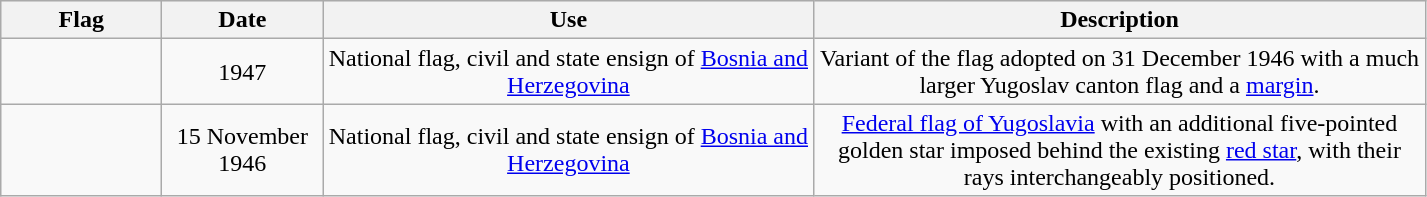<table class="wikitable" style="text-align:center;">
<tr style="background:#efefef;">
<th style="width:100px;">Flag</th>
<th style="width:100px;">Date</th>
<th style="width:320px; text-align:center;">Use</th>
<th style="width:400px; text-align:center;">Description</th>
</tr>
<tr>
<td></td>
<td>1947</td>
<td>National flag, civil and state ensign of <a href='#'>Bosnia and Herzegovina</a>    </td>
<td>Variant of the flag adopted on 31 December 1946 with a much larger Yugoslav canton flag and a <a href='#'>margin</a>.</td>
</tr>
<tr>
<td></td>
<td>15 November 1946</td>
<td>National flag, civil and state ensign of <a href='#'>Bosnia and Herzegovina</a>  </td>
<td><a href='#'>Federal flag of Yugoslavia</a> with an additional five-pointed golden star imposed behind the existing <a href='#'>red star</a>, with their rays interchangeably positioned.</td>
</tr>
</table>
